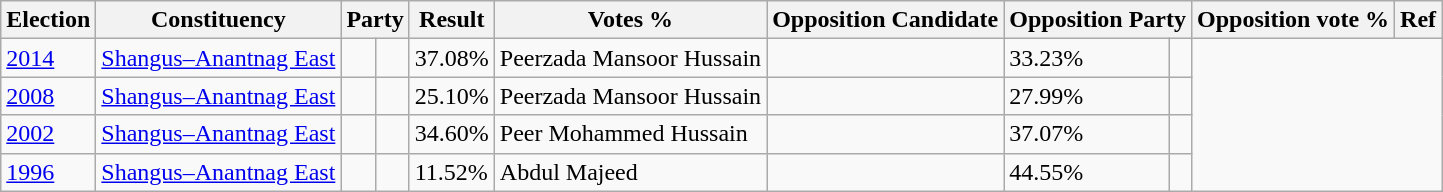<table class="wikitable sortable">
<tr>
<th>Election</th>
<th>Constituency</th>
<th colspan="2">Party</th>
<th>Result</th>
<th>Votes %</th>
<th>Opposition Candidate</th>
<th colspan="2">Opposition Party</th>
<th>Opposition vote %</th>
<th>Ref</th>
</tr>
<tr>
<td><a href='#'>2014</a></td>
<td><a href='#'>Shangus–Anantnag East</a></td>
<td></td>
<td></td>
<td>37.08%</td>
<td>Peerzada Mansoor Hussain</td>
<td></td>
<td>33.23%</td>
<td></td>
</tr>
<tr>
<td><a href='#'>2008</a></td>
<td><a href='#'>Shangus–Anantnag East</a></td>
<td></td>
<td></td>
<td>25.10%</td>
<td>Peerzada Mansoor Hussain</td>
<td></td>
<td>27.99%</td>
<td></td>
</tr>
<tr>
<td><a href='#'>2002</a></td>
<td><a href='#'>Shangus–Anantnag East</a></td>
<td></td>
<td></td>
<td>34.60%</td>
<td>Peer Mohammed Hussain</td>
<td></td>
<td>37.07%</td>
<td></td>
</tr>
<tr>
<td><a href='#'>1996</a></td>
<td><a href='#'>Shangus–Anantnag East</a></td>
<td></td>
<td></td>
<td>11.52%</td>
<td>Abdul Majeed</td>
<td></td>
<td>44.55%</td>
<td></td>
</tr>
</table>
